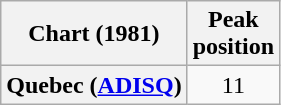<table class="wikitable plainrowheaders" style="text-align:center">
<tr>
<th scope="col">Chart (1981)</th>
<th scope="col">Peak<br>position</th>
</tr>
<tr>
<th scope="row">Quebec (<a href='#'>ADISQ</a>)</th>
<td>11</td>
</tr>
</table>
